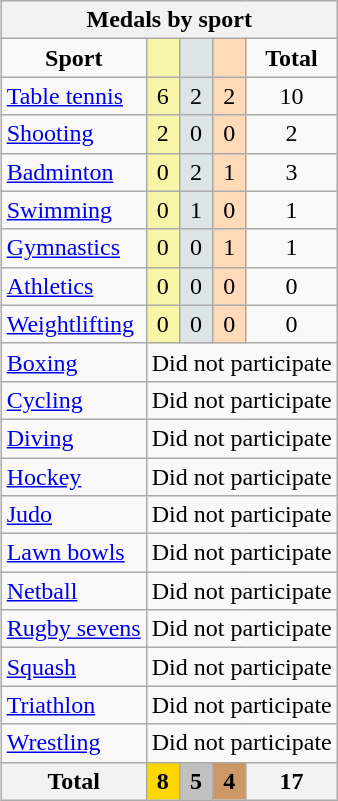<table class="wikitable" style="font-size:100%; float:right">
<tr style="background:#efefef;">
<th colspan=7>Medals by sport</th>
</tr>
<tr align=center>
<td><strong>Sport</strong></td>
<td bgcolor=#f7f6a8></td>
<td bgcolor=#dce5e5></td>
<td bgcolor=#ffdab9></td>
<td><strong>Total</strong></td>
</tr>
<tr align=center>
<td align=left><a href='#'>Table tennis</a></td>
<td bgcolor=#f7f6a8>6</td>
<td bgcolor=#dce5e5>2</td>
<td bgcolor=#ffdab9>2</td>
<td>10</td>
</tr>
<tr align=center>
<td align=left><a href='#'>Shooting</a></td>
<td bgcolor=#f7f6a8>2</td>
<td bgcolor=#dce5e5>0</td>
<td bgcolor=#ffdab9>0</td>
<td>2</td>
</tr>
<tr align=center>
<td align=left><a href='#'>Badminton</a></td>
<td bgcolor=#f7f6a8>0</td>
<td bgcolor=#dce5e5>2</td>
<td bgcolor=#ffdab9>1</td>
<td>3</td>
</tr>
<tr align=center>
<td align=left><a href='#'>Swimming</a></td>
<td bgcolor=#f7f6a8>0</td>
<td bgcolor=#dce5e5>1</td>
<td bgcolor=#ffdab9>0</td>
<td>1</td>
</tr>
<tr align=center>
<td align=left><a href='#'>Gymnastics</a></td>
<td bgcolor=#f7f6a8>0</td>
<td bgcolor=#dce5e5>0</td>
<td bgcolor=#ffdab9>1</td>
<td>1</td>
</tr>
<tr align=center>
<td align=left><a href='#'>Athletics</a></td>
<td bgcolor=#f7f6a8>0</td>
<td bgcolor=#dce5e5>0</td>
<td bgcolor=#ffdab9>0</td>
<td>0</td>
</tr>
<tr align=center>
<td align=left><a href='#'>Weightlifting</a></td>
<td bgcolor=#f7f6a8>0</td>
<td bgcolor=#dce5e5>0</td>
<td bgcolor=#ffdab9>0</td>
<td>0</td>
</tr>
<tr align=center>
<td align=left><a href='#'>Boxing</a></td>
<td colspan=4>Did not participate</td>
</tr>
<tr align=center>
<td align=left><a href='#'>Cycling</a></td>
<td colspan=4>Did not participate</td>
</tr>
<tr align=center>
<td align=left><a href='#'>Diving</a></td>
<td colspan=4>Did not participate</td>
</tr>
<tr align=center>
<td align=left><a href='#'>Hockey</a></td>
<td colspan=4>Did not participate</td>
</tr>
<tr align=center>
<td align=left><a href='#'>Judo</a></td>
<td colspan=4>Did not participate</td>
</tr>
<tr align=center>
<td align=left><a href='#'>Lawn bowls</a></td>
<td colspan=4>Did not participate</td>
</tr>
<tr align=center>
<td align=left><a href='#'>Netball</a></td>
<td colspan=4>Did not participate</td>
</tr>
<tr align=center>
<td align=left><a href='#'>Rugby sevens</a></td>
<td colspan=4>Did not participate</td>
</tr>
<tr align=center>
<td align=left><a href='#'>Squash</a></td>
<td colspan=4>Did not participate</td>
</tr>
<tr align=center>
<td align=left><a href='#'>Triathlon</a></td>
<td colspan=4>Did not participate</td>
</tr>
<tr align=center>
<td align=left><a href='#'>Wrestling</a></td>
<td colspan=4>Did not participate</td>
</tr>
<tr>
<th>Total</th>
<th style="background:gold;">8</th>
<th style="background:silver;">5</th>
<th style="background:#c96;">4</th>
<th>17</th>
</tr>
</table>
